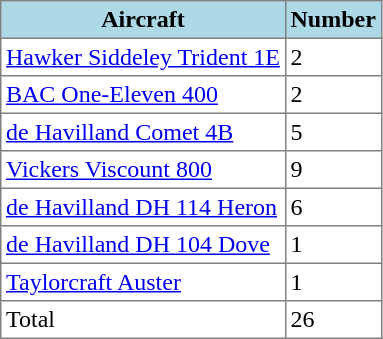<table class="toccolours" border="1" cellpadding="3" style="border-collapse:collapse">
<tr bgcolor=lightblue>
<th>Aircraft</th>
<th>Number</th>
</tr>
<tr>
<td><a href='#'>Hawker Siddeley Trident 1E</a></td>
<td>2</td>
</tr>
<tr>
<td><a href='#'>BAC One-Eleven 400</a></td>
<td>2</td>
</tr>
<tr>
<td><a href='#'>de Havilland Comet 4B</a></td>
<td>5</td>
</tr>
<tr>
<td><a href='#'>Vickers Viscount 800</a></td>
<td>9</td>
</tr>
<tr>
<td><a href='#'>de Havilland DH 114 Heron</a></td>
<td>6</td>
</tr>
<tr>
<td><a href='#'>de Havilland DH 104 Dove</a></td>
<td>1</td>
</tr>
<tr>
<td><a href='#'>Taylorcraft Auster</a></td>
<td>1</td>
</tr>
<tr>
<td>Total</td>
<td>26</td>
</tr>
</table>
